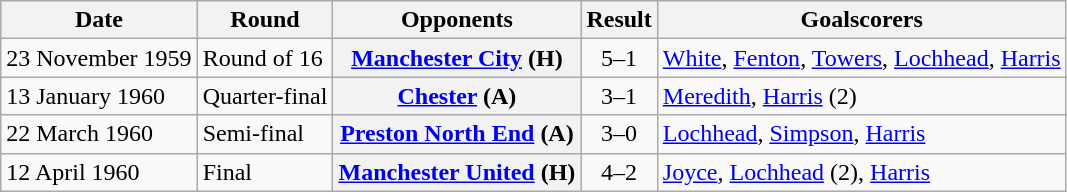<table class="wikitable plainrowheaders sortable">
<tr>
<th scope=col>Date</th>
<th scope=col>Round</th>
<th scope=col>Opponents</th>
<th scope=col>Result</th>
<th scope=col class=unsortable>Goalscorers</th>
</tr>
<tr>
<td>23 November 1959</td>
<td>Round of 16</td>
<th scope=row><a href='#'>Manchester City</a> (H)</th>
<td align=center>5–1</td>
<td><a href='#'>White</a>, <a href='#'>Fenton</a>, <a href='#'>Towers</a>, <a href='#'>Lochhead</a>, <a href='#'>Harris</a></td>
</tr>
<tr>
<td>13 January 1960</td>
<td>Quarter-final</td>
<th scope=row><a href='#'>Chester</a> (A)</th>
<td align=center>3–1</td>
<td><a href='#'>Meredith</a>, <a href='#'>Harris</a> (2)</td>
</tr>
<tr>
<td>22 March 1960</td>
<td>Semi-final</td>
<th scope=row><a href='#'>Preston North End</a> (A)</th>
<td align=center>3–0</td>
<td><a href='#'>Lochhead</a>, <a href='#'>Simpson</a>, <a href='#'>Harris</a></td>
</tr>
<tr>
<td>12 April 1960</td>
<td>Final</td>
<th scope=row><a href='#'>Manchester United</a> (H)</th>
<td align=center>4–2</td>
<td><a href='#'>Joyce</a>, <a href='#'>Lochhead</a> (2), <a href='#'>Harris</a></td>
</tr>
</table>
